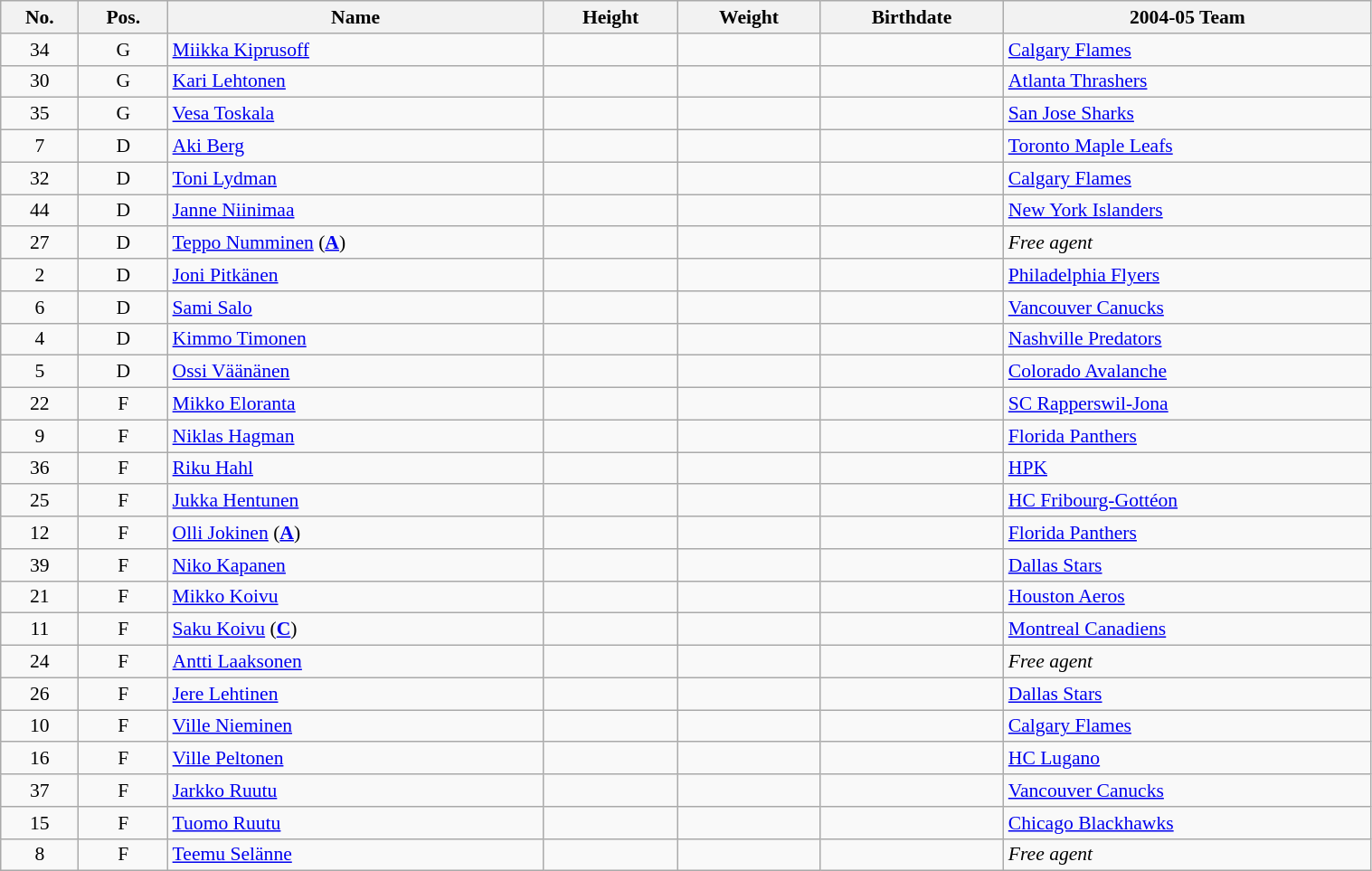<table class="wikitable sortable" width="80%" style="font-size: 90%; text-align: center;">
<tr>
<th>No.</th>
<th>Pos.</th>
<th>Name</th>
<th>Height</th>
<th>Weight</th>
<th>Birthdate</th>
<th>2004-05 Team</th>
</tr>
<tr>
<td>34</td>
<td>G</td>
<td style="text-align:left;"><a href='#'>Miikka Kiprusoff</a></td>
<td></td>
<td></td>
<td style="text-align:right;"></td>
<td style="text-align:left;"> <a href='#'>Calgary Flames</a></td>
</tr>
<tr>
<td>30</td>
<td>G</td>
<td style="text-align:left;"><a href='#'>Kari Lehtonen</a></td>
<td></td>
<td></td>
<td style="text-align:right;"></td>
<td style="text-align:left;"> <a href='#'>Atlanta Thrashers</a></td>
</tr>
<tr>
<td>35</td>
<td>G</td>
<td style="text-align:left;"><a href='#'>Vesa Toskala</a></td>
<td></td>
<td></td>
<td style="text-align:right;"></td>
<td style="text-align:left;"> <a href='#'>San Jose Sharks</a></td>
</tr>
<tr>
<td>7</td>
<td>D</td>
<td style="text-align:left;"><a href='#'>Aki Berg</a></td>
<td></td>
<td></td>
<td style="text-align:right;"></td>
<td style="text-align:left;"> <a href='#'>Toronto Maple Leafs</a></td>
</tr>
<tr>
<td>32</td>
<td>D</td>
<td style="text-align:left;"><a href='#'>Toni Lydman</a></td>
<td></td>
<td></td>
<td style="text-align:right;"></td>
<td style="text-align:left;"> <a href='#'>Calgary Flames</a></td>
</tr>
<tr>
<td>44</td>
<td>D</td>
<td style="text-align:left;"><a href='#'>Janne Niinimaa</a></td>
<td></td>
<td></td>
<td style="text-align:right;"></td>
<td style="text-align:left;"> <a href='#'>New York Islanders</a></td>
</tr>
<tr>
<td>27</td>
<td>D</td>
<td style="text-align:left;"><a href='#'>Teppo Numminen</a> (<strong><a href='#'>A</a></strong>)</td>
<td></td>
<td></td>
<td style="text-align:right;"></td>
<td style="text-align:left;"><em>Free agent</em></td>
</tr>
<tr>
<td>2</td>
<td>D</td>
<td style="text-align:left;"><a href='#'>Joni Pitkänen</a></td>
<td></td>
<td></td>
<td style="text-align:right;"></td>
<td style="text-align:left;"> <a href='#'>Philadelphia Flyers</a></td>
</tr>
<tr>
<td>6</td>
<td>D</td>
<td style="text-align:left;"><a href='#'>Sami Salo</a></td>
<td></td>
<td></td>
<td style="text-align:right;"></td>
<td style="text-align:left;"> <a href='#'>Vancouver Canucks</a></td>
</tr>
<tr>
<td>4</td>
<td>D</td>
<td style="text-align:left;"><a href='#'>Kimmo Timonen</a></td>
<td></td>
<td></td>
<td style="text-align:right;"></td>
<td style="text-align:left;"> <a href='#'>Nashville Predators</a></td>
</tr>
<tr>
<td>5</td>
<td>D</td>
<td style="text-align:left;"><a href='#'>Ossi Väänänen</a></td>
<td></td>
<td></td>
<td style="text-align:right;"></td>
<td style="text-align:left;"> <a href='#'>Colorado Avalanche</a></td>
</tr>
<tr>
<td>22</td>
<td>F</td>
<td style="text-align:left;"><a href='#'>Mikko Eloranta</a></td>
<td></td>
<td></td>
<td style="text-align:right;"></td>
<td style="text-align:left;"> <a href='#'>SC Rapperswil-Jona</a></td>
</tr>
<tr>
<td>9</td>
<td>F</td>
<td style="text-align:left;"><a href='#'>Niklas Hagman</a></td>
<td></td>
<td></td>
<td style="text-align:right;"></td>
<td style="text-align:left;"> <a href='#'>Florida Panthers</a></td>
</tr>
<tr>
<td>36</td>
<td>F</td>
<td style="text-align:left;"><a href='#'>Riku Hahl</a></td>
<td></td>
<td></td>
<td style="text-align:right;"></td>
<td style="text-align:left;"> <a href='#'>HPK</a></td>
</tr>
<tr>
<td>25</td>
<td>F</td>
<td style="text-align:left;"><a href='#'>Jukka Hentunen</a></td>
<td></td>
<td></td>
<td style="text-align:right;"></td>
<td style="text-align:left;"> <a href='#'>HC Fribourg-Gottéon</a></td>
</tr>
<tr>
<td>12</td>
<td>F</td>
<td style="text-align:left;"><a href='#'>Olli Jokinen</a> (<strong><a href='#'>A</a></strong>)</td>
<td></td>
<td></td>
<td style="text-align:right;"></td>
<td style="text-align:left;"> <a href='#'>Florida Panthers</a></td>
</tr>
<tr>
<td>39</td>
<td>F</td>
<td style="text-align:left;"><a href='#'>Niko Kapanen</a></td>
<td></td>
<td></td>
<td style="text-align:right;"></td>
<td style="text-align:left;"> <a href='#'>Dallas Stars</a></td>
</tr>
<tr>
<td>21</td>
<td>F</td>
<td style="text-align:left;"><a href='#'>Mikko Koivu</a></td>
<td></td>
<td></td>
<td style="text-align:right;"></td>
<td style="text-align:left;"> <a href='#'>Houston Aeros</a></td>
</tr>
<tr>
<td>11</td>
<td>F</td>
<td style="text-align:left;"><a href='#'>Saku Koivu</a> (<strong><a href='#'>C</a></strong>)</td>
<td></td>
<td></td>
<td style="text-align:right;"></td>
<td style="text-align:left;"> <a href='#'>Montreal Canadiens</a></td>
</tr>
<tr>
<td>24</td>
<td>F</td>
<td style="text-align:left;"><a href='#'>Antti Laaksonen</a></td>
<td></td>
<td></td>
<td style="text-align:right;"></td>
<td style="text-align:left;"><em>Free agent</em></td>
</tr>
<tr>
<td>26</td>
<td>F</td>
<td style="text-align:left;"><a href='#'>Jere Lehtinen</a></td>
<td></td>
<td></td>
<td style="text-align:right;"></td>
<td style="text-align:left;"> <a href='#'>Dallas Stars</a></td>
</tr>
<tr>
<td>10</td>
<td>F</td>
<td style="text-align:left;"><a href='#'>Ville Nieminen</a></td>
<td></td>
<td></td>
<td style="text-align:right;"></td>
<td style="text-align:left;"> <a href='#'>Calgary Flames</a></td>
</tr>
<tr>
<td>16</td>
<td>F</td>
<td style="text-align:left;"><a href='#'>Ville Peltonen</a></td>
<td></td>
<td></td>
<td style="text-align:right;"></td>
<td style="text-align:left;"> <a href='#'>HC Lugano</a></td>
</tr>
<tr>
<td>37</td>
<td>F</td>
<td style="text-align:left;"><a href='#'>Jarkko Ruutu</a></td>
<td></td>
<td></td>
<td style="text-align:right;"></td>
<td style="text-align:left;"> <a href='#'>Vancouver Canucks</a></td>
</tr>
<tr>
<td>15</td>
<td>F</td>
<td style="text-align:left;"><a href='#'>Tuomo Ruutu</a></td>
<td></td>
<td></td>
<td style="text-align:right;"></td>
<td style="text-align:left;"> <a href='#'>Chicago Blackhawks</a></td>
</tr>
<tr>
<td>8</td>
<td>F</td>
<td style="text-align:left;"><a href='#'>Teemu Selänne</a></td>
<td></td>
<td></td>
<td style="text-align:right;"></td>
<td style="text-align:left;"><em>Free agent</em></td>
</tr>
</table>
